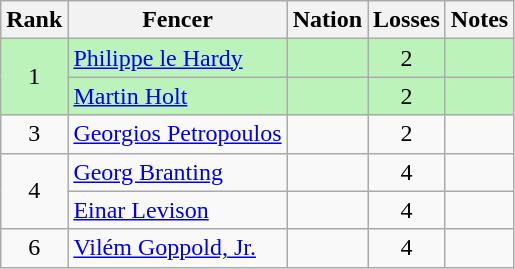<table class="wikitable sortable" style="text-align:center">
<tr>
<th>Rank</th>
<th>Fencer</th>
<th>Nation</th>
<th>Losses</th>
<th>Notes</th>
</tr>
<tr bgcolor=bbf3bb>
<td rowspan=2>1</td>
<td align=left><a href='#'>Philippe le Hardy</a></td>
<td align=left></td>
<td>2</td>
<td></td>
</tr>
<tr bgcolor=bbf3bb>
<td align=left><a href='#'>Martin Holt</a></td>
<td align=left></td>
<td>2</td>
<td></td>
</tr>
<tr>
<td>3</td>
<td align=left><a href='#'>Georgios Petropoulos</a></td>
<td align=left></td>
<td>2</td>
<td></td>
</tr>
<tr>
<td rowspan=2>4</td>
<td align=left><a href='#'>Georg Branting</a></td>
<td align=left></td>
<td>4</td>
<td></td>
</tr>
<tr>
<td align=left><a href='#'>Einar Levison</a></td>
<td align=left></td>
<td>4</td>
<td></td>
</tr>
<tr>
<td>6</td>
<td align=left><a href='#'>Vilém Goppold, Jr.</a></td>
<td align=left></td>
<td>4</td>
<td></td>
</tr>
</table>
